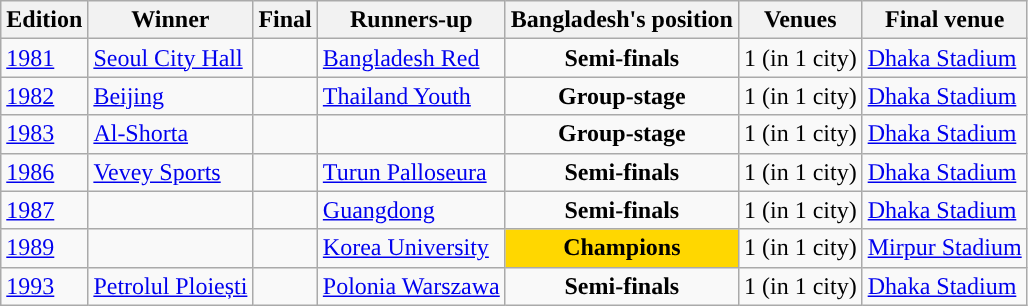<table class="wikitable">
<tr>
<th>Edition</th>
<th>Winner</th>
<th>Final</th>
<th>Runners-up</th>
<th>Bangladesh's position</th>
<th>Venues</th>
<th>Final venue</th>
</tr>
<tr>
<td><a href='#'>1981</a></td>
<td> <a href='#'>Seoul City Hall</a></td>
<td></td>
<td> <a href='#'>Bangladesh Red</a></td>
<td style="text-align:center"><strong>Semi-finals</strong></td>
<td>1 (in 1 city)</td>
<td><a href='#'>Dhaka Stadium</a></td>
</tr>
<tr>
<td><a href='#'>1982</a></td>
<td> <a href='#'>Beijing</a></td>
<td></td>
<td> <a href='#'>Thailand Youth</a></td>
<td align="center"><strong>Group-stage</strong></td>
<td>1 (in 1 city)</td>
<td><a href='#'>Dhaka Stadium</a></td>
</tr>
<tr>
<td><a href='#'>1983</a></td>
<td> <a href='#'>Al-Shorta</a></td>
<td></td>
<td></td>
<td align="center"><strong>Group-stage</strong></td>
<td>1 (in 1 city)</td>
<td><a href='#'>Dhaka Stadium</a></td>
</tr>
<tr>
<td><a href='#'>1986</a></td>
<td> <a href='#'>Vevey Sports</a></td>
<td></td>
<td> <a href='#'>Turun Palloseura</a></td>
<td style="text-align:center"><strong>Semi-finals</strong></td>
<td>1 (in 1 city)</td>
<td><a href='#'>Dhaka Stadium</a></td>
</tr>
<tr>
<td><a href='#'>1987</a></td>
<td></td>
<td></td>
<td> <a href='#'>Guangdong</a></td>
<td style="text-align:center"><strong>Semi-finals</strong></td>
<td>1 (in 1 city)</td>
<td><a href='#'>Dhaka Stadium</a></td>
</tr>
<tr>
<td><a href='#'>1989</a></td>
<td></td>
<td> </td>
<td> <a href='#'>Korea University</a></td>
<td bgcolor="gold" style="text-align:center"><strong>Champions</strong></td>
<td>1 (in 1 city)</td>
<td><a href='#'>Mirpur Stadium</a></td>
</tr>
<tr>
<td><a href='#'>1993</a></td>
<td>  <a href='#'>Petrolul Ploiești</a></td>
<td></td>
<td> <a href='#'>Polonia Warszawa</a></td>
<td style="text-align:center"><strong>Semi-finals</strong></td>
<td>1 (in 1 city)</td>
<td><a href='#'>Dhaka Stadium</a></td>
</tr>
</table>
